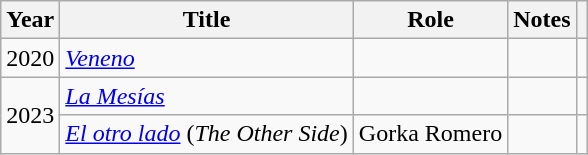<table class="wikitable">
<tr>
<th>Year</th>
<th>Title</th>
<th>Role</th>
<th>Notes</th>
<th></th>
</tr>
<tr>
<td>2020</td>
<td><em><a href='#'>Veneno</a></em></td>
<td></td>
<td></td>
<td align = "center"></td>
</tr>
<tr>
<td rowspan = "2">2023</td>
<td><em><a href='#'>La Mesías</a></em></td>
<td></td>
<td></td>
<td align = "center"></td>
</tr>
<tr>
<td><em><a href='#'>El otro lado</a></em> (<em>The Other Side</em>)</td>
<td>Gorka Romero</td>
<td></td>
<td align = "center"></td>
</tr>
</table>
